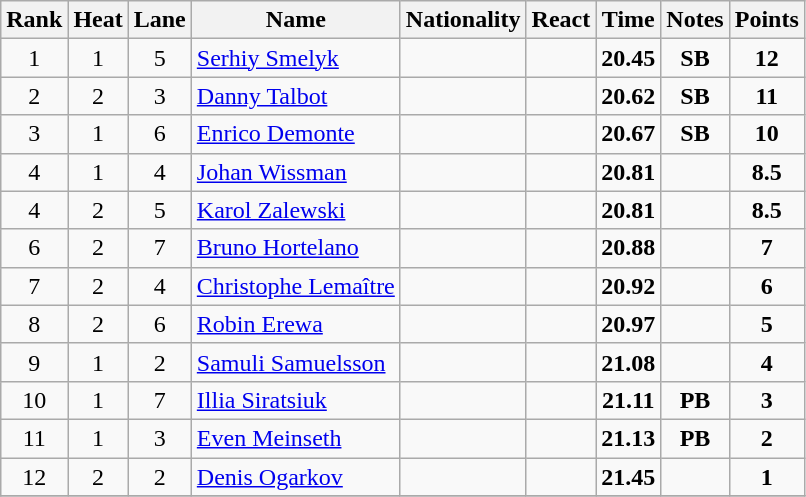<table class="wikitable sortable" style="text-align:center">
<tr>
<th>Rank</th>
<th>Heat</th>
<th>Lane</th>
<th>Name</th>
<th>Nationality</th>
<th>React</th>
<th>Time</th>
<th>Notes</th>
<th>Points</th>
</tr>
<tr>
<td>1</td>
<td>1</td>
<td>5</td>
<td align=left><a href='#'>Serhiy Smelyk</a></td>
<td align=left></td>
<td></td>
<td><strong>20.45</strong></td>
<td><strong>SB </strong></td>
<td><strong>12</strong></td>
</tr>
<tr>
<td>2</td>
<td>2</td>
<td>3</td>
<td align=left><a href='#'>Danny Talbot</a></td>
<td align=left></td>
<td></td>
<td><strong>20.62</strong></td>
<td><strong>SB </strong></td>
<td><strong>11</strong></td>
</tr>
<tr>
<td>3</td>
<td>1</td>
<td>6</td>
<td align=left><a href='#'>Enrico Demonte</a></td>
<td align=left></td>
<td></td>
<td><strong>20.67</strong></td>
<td><strong>SB </strong></td>
<td><strong>10</strong></td>
</tr>
<tr>
<td>4</td>
<td>1</td>
<td>4</td>
<td align=left><a href='#'>Johan Wissman</a></td>
<td align=left></td>
<td></td>
<td><strong>20.81</strong></td>
<td></td>
<td><strong>8.5</strong></td>
</tr>
<tr>
<td>4</td>
<td>2</td>
<td>5</td>
<td align=left><a href='#'>Karol Zalewski</a></td>
<td align=left></td>
<td></td>
<td><strong>20.81</strong></td>
<td></td>
<td><strong>8.5</strong></td>
</tr>
<tr>
<td>6</td>
<td>2</td>
<td>7</td>
<td align=left><a href='#'>Bruno Hortelano</a></td>
<td align=left></td>
<td></td>
<td><strong>20.88</strong></td>
<td></td>
<td><strong>7</strong></td>
</tr>
<tr>
<td>7</td>
<td>2</td>
<td>4</td>
<td align=left><a href='#'>Christophe Lemaître</a></td>
<td align=left></td>
<td></td>
<td><strong>20.92</strong></td>
<td></td>
<td><strong>6</strong></td>
</tr>
<tr>
<td>8</td>
<td>2</td>
<td>6</td>
<td align=left><a href='#'>Robin Erewa</a></td>
<td align=left></td>
<td></td>
<td><strong>20.97</strong></td>
<td></td>
<td><strong>5</strong></td>
</tr>
<tr>
<td>9</td>
<td>1</td>
<td>2</td>
<td align=left><a href='#'>Samuli Samuelsson</a></td>
<td align=left></td>
<td></td>
<td><strong>21.08</strong></td>
<td></td>
<td><strong>4</strong></td>
</tr>
<tr>
<td>10</td>
<td>1</td>
<td>7</td>
<td align=left><a href='#'>Illia Siratsiuk</a></td>
<td align=left></td>
<td></td>
<td><strong>21.11</strong></td>
<td><strong>PB </strong></td>
<td><strong>3</strong></td>
</tr>
<tr>
<td>11</td>
<td>1</td>
<td>3</td>
<td align=left><a href='#'>Even Meinseth</a></td>
<td align=left></td>
<td></td>
<td><strong>21.13</strong></td>
<td><strong>PB </strong></td>
<td><strong>2</strong></td>
</tr>
<tr>
<td>12</td>
<td>2</td>
<td>2</td>
<td align=left><a href='#'>Denis Ogarkov</a></td>
<td align=left></td>
<td></td>
<td><strong>21.45</strong></td>
<td></td>
<td><strong>1</strong></td>
</tr>
<tr>
</tr>
</table>
